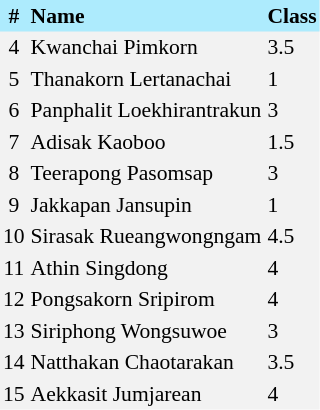<table border=0 cellpadding=2 cellspacing=0  |- bgcolor=#F2F2F2 style="text-align:center; font-size:90%;">
<tr bgcolor=#ADEBFD>
<th>#</th>
<th align=left>Name</th>
<th align=left>Class</th>
</tr>
<tr>
<td>4</td>
<td align=left>Kwanchai Pimkorn</td>
<td align=left>3.5</td>
</tr>
<tr>
<td>5</td>
<td align=left>Thanakorn Lertanachai</td>
<td align=left>1</td>
</tr>
<tr>
<td>6</td>
<td align=left>Panphalit Loekhirantrakun</td>
<td align=left>3</td>
</tr>
<tr>
<td>7</td>
<td align=left>Adisak Kaoboo</td>
<td align=left>1.5</td>
</tr>
<tr>
<td>8</td>
<td align=left>Teerapong Pasomsap</td>
<td align=left>3</td>
</tr>
<tr>
<td>9</td>
<td align=left>Jakkapan Jansupin</td>
<td align=left>1</td>
</tr>
<tr>
<td>10</td>
<td align=left>Sirasak Rueangwongngam</td>
<td align=left>4.5</td>
</tr>
<tr>
<td>11</td>
<td align=left>Athin Singdong</td>
<td align=left>4</td>
</tr>
<tr>
<td>12</td>
<td align=left>Pongsakorn Sripirom</td>
<td align=left>4</td>
</tr>
<tr>
<td>13</td>
<td align=left>Siriphong Wongsuwoe</td>
<td align=left>3</td>
</tr>
<tr>
<td>14</td>
<td align=left>Natthakan Chaotarakan</td>
<td align=left>3.5</td>
</tr>
<tr>
<td>15</td>
<td align=left>Aekkasit Jumjarean</td>
<td align=left>4</td>
</tr>
</table>
